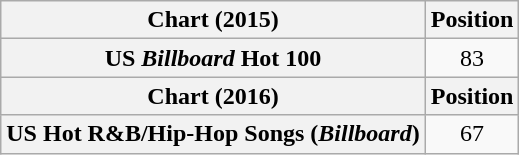<table class="wikitable plainrowheaders sortable" style="text-align:center">
<tr>
<th scope="col">Chart (2015)</th>
<th scope="col">Position</th>
</tr>
<tr>
<th scope="row">US <em>Billboard</em> Hot 100</th>
<td>83</td>
</tr>
<tr>
<th scope="col">Chart (2016)</th>
<th scope="col">Position</th>
</tr>
<tr>
<th scope="row">US Hot R&B/Hip-Hop Songs (<em>Billboard</em>)</th>
<td>67</td>
</tr>
</table>
